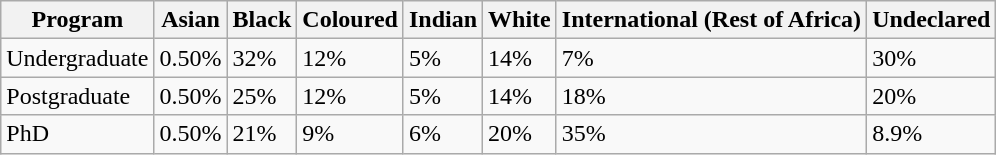<table class="wikitable sortable">
<tr>
<th>Program</th>
<th>Asian</th>
<th>Black</th>
<th>Coloured</th>
<th>Indian</th>
<th>White</th>
<th>International (Rest of Africa)</th>
<th>Undeclared</th>
</tr>
<tr>
<td>Undergraduate</td>
<td>0.50%</td>
<td>32%</td>
<td>12%</td>
<td>5%</td>
<td>14%</td>
<td>7%</td>
<td>30%</td>
</tr>
<tr>
<td>Postgraduate</td>
<td>0.50%</td>
<td>25%</td>
<td>12%</td>
<td>5%</td>
<td>14%</td>
<td>18%</td>
<td>20%</td>
</tr>
<tr>
<td>PhD</td>
<td>0.50%</td>
<td>21%</td>
<td>9%</td>
<td>6%</td>
<td>20%</td>
<td>35%</td>
<td>8.9%</td>
</tr>
</table>
